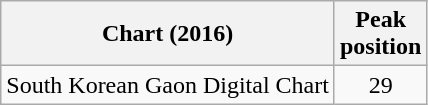<table class="wikitable plainrowheaders sortable" style="text-align:center">
<tr>
<th>Chart (2016)</th>
<th>Peak<br>position</th>
</tr>
<tr>
<td>South Korean Gaon Digital Chart</td>
<td>29</td>
</tr>
</table>
